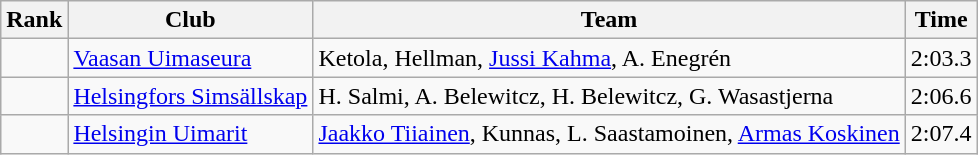<table class="wikitable" style="text-align:center">
<tr>
<th>Rank</th>
<th>Club</th>
<th>Team</th>
<th>Time</th>
</tr>
<tr>
<td></td>
<td align=left><a href='#'>Vaasan Uimaseura</a></td>
<td align=left>Ketola, Hellman, <a href='#'>Jussi Kahma</a>, A. Enegrén</td>
<td>2:03.3</td>
</tr>
<tr>
<td></td>
<td align=left><a href='#'>Helsingfors Simsällskap</a></td>
<td align=left>H. Salmi, A. Belewitcz, H. Belewitcz, G. Wasastjerna</td>
<td>2:06.6</td>
</tr>
<tr>
<td></td>
<td align=left><a href='#'>Helsingin Uimarit</a></td>
<td align=left><a href='#'>Jaakko Tiiainen</a>, Kunnas, L. Saastamoinen, <a href='#'>Armas Koskinen</a></td>
<td>2:07.4</td>
</tr>
</table>
